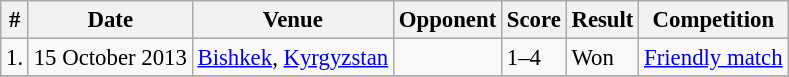<table class="wikitable" style="font-size:95%;">
<tr>
<th>#</th>
<th>Date</th>
<th>Venue</th>
<th>Opponent</th>
<th>Score</th>
<th>Result</th>
<th>Competition</th>
</tr>
<tr>
<td>1.</td>
<td>15 October 2013</td>
<td><a href='#'>Bishkek</a>, <a href='#'>Kyrgyzstan</a></td>
<td></td>
<td>1–4</td>
<td>Won</td>
<td><a href='#'>Friendly match</a></td>
</tr>
<tr>
</tr>
</table>
